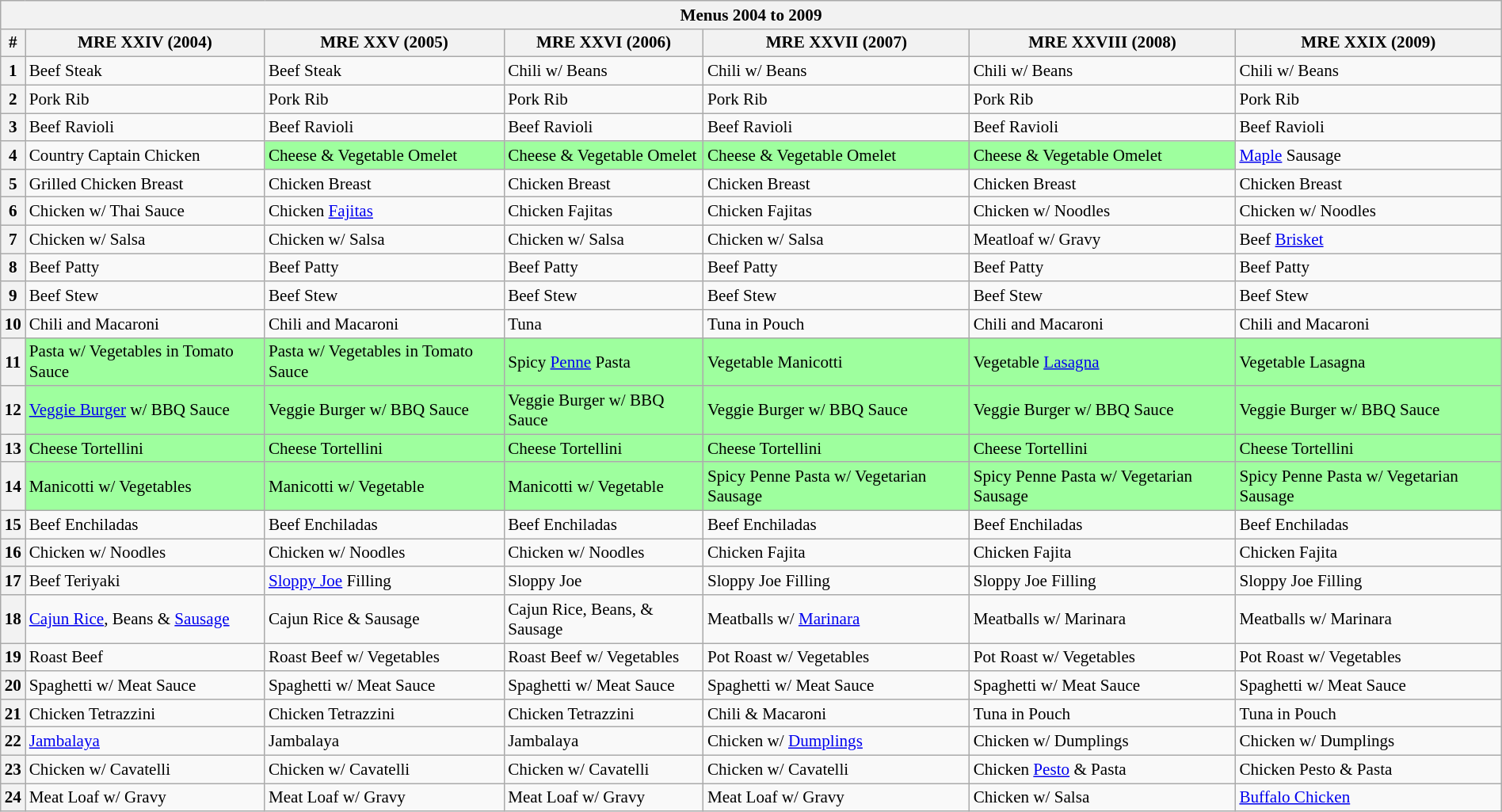<table class="wikitable collapsible collapsed" style="width:100%; font-size:88%;">
<tr>
<th colspan="7">Menus 2004 to 2009</th>
</tr>
<tr>
<th>#</th>
<th>MRE XXIV (2004)</th>
<th>MRE XXV (2005)</th>
<th>MRE XXVI (2006)</th>
<th>MRE XXVII (2007)</th>
<th>MRE XXVIII (2008)</th>
<th>MRE XXIX (2009)</th>
</tr>
<tr>
<th>1</th>
<td>Beef Steak</td>
<td>Beef Steak</td>
<td>Chili w/ Beans</td>
<td>Chili w/ Beans</td>
<td>Chili w/ Beans</td>
<td>Chili w/ Beans</td>
</tr>
<tr>
<th>2</th>
<td>Pork Rib</td>
<td>Pork Rib</td>
<td>Pork Rib</td>
<td>Pork Rib</td>
<td>Pork Rib</td>
<td>Pork Rib</td>
</tr>
<tr>
<th>3</th>
<td>Beef Ravioli</td>
<td>Beef Ravioli</td>
<td>Beef Ravioli</td>
<td>Beef Ravioli</td>
<td>Beef Ravioli</td>
<td>Beef Ravioli</td>
</tr>
<tr>
<th>4</th>
<td>Country Captain Chicken</td>
<td bgcolor=#9EFF9E>Cheese & Vegetable Omelet</td>
<td bgcolor=#9EFF9E>Cheese & Vegetable Omelet</td>
<td bgcolor=#9EFF9E>Cheese & Vegetable Omelet</td>
<td bgcolor=#9EFF9E>Cheese & Vegetable Omelet</td>
<td><a href='#'>Maple</a> Sausage</td>
</tr>
<tr>
<th>5</th>
<td>Grilled Chicken Breast</td>
<td>Chicken Breast</td>
<td>Chicken Breast</td>
<td>Chicken Breast</td>
<td>Chicken Breast</td>
<td>Chicken Breast</td>
</tr>
<tr>
<th>6</th>
<td>Chicken w/ Thai Sauce</td>
<td>Chicken <a href='#'>Fajitas</a></td>
<td>Chicken Fajitas</td>
<td>Chicken Fajitas</td>
<td>Chicken w/ Noodles</td>
<td>Chicken w/ Noodles</td>
</tr>
<tr>
<th>7</th>
<td>Chicken w/ Salsa</td>
<td>Chicken w/ Salsa</td>
<td>Chicken w/ Salsa</td>
<td>Chicken w/ Salsa</td>
<td>Meatloaf w/ Gravy</td>
<td>Beef <a href='#'>Brisket</a></td>
</tr>
<tr>
<th>8</th>
<td>Beef Patty</td>
<td>Beef Patty</td>
<td>Beef Patty</td>
<td>Beef Patty</td>
<td>Beef Patty</td>
<td>Beef Patty</td>
</tr>
<tr>
<th>9</th>
<td>Beef Stew</td>
<td>Beef Stew</td>
<td>Beef Stew</td>
<td>Beef Stew</td>
<td>Beef Stew</td>
<td>Beef Stew</td>
</tr>
<tr>
<th>10</th>
<td>Chili and Macaroni</td>
<td>Chili and Macaroni</td>
<td>Tuna</td>
<td>Tuna in Pouch</td>
<td>Chili and Macaroni</td>
<td>Chili and Macaroni</td>
</tr>
<tr>
<th>11</th>
<td bgcolor=#9EFF9E>Pasta w/ Vegetables in Tomato Sauce</td>
<td bgcolor=#9EFF9E>Pasta w/ Vegetables in Tomato Sauce</td>
<td bgcolor=#9EFF9E>Spicy <a href='#'>Penne</a> Pasta</td>
<td bgcolor=#9EFF9E>Vegetable Manicotti</td>
<td bgcolor=#9EFF9E>Vegetable <a href='#'>Lasagna</a></td>
<td bgcolor=#9EFF9E>Vegetable Lasagna</td>
</tr>
<tr>
<th>12</th>
<td bgcolor=#9EFF9E><a href='#'>Veggie Burger</a> w/ BBQ Sauce</td>
<td bgcolor=#9EFF9E>Veggie Burger w/ BBQ Sauce</td>
<td bgcolor=#9EFF9E>Veggie Burger w/ BBQ Sauce</td>
<td bgcolor=#9EFF9E>Veggie Burger w/ BBQ Sauce</td>
<td bgcolor=#9EFF9E>Veggie Burger w/ BBQ Sauce</td>
<td bgcolor=#9EFF9E>Veggie Burger w/ BBQ Sauce</td>
</tr>
<tr>
<th>13</th>
<td bgcolor=#9EFF9E>Cheese Tortellini</td>
<td bgcolor=#9EFF9E>Cheese Tortellini</td>
<td bgcolor=#9EFF9E>Cheese Tortellini</td>
<td bgcolor=#9EFF9E>Cheese Tortellini</td>
<td bgcolor=#9EFF9E>Cheese Tortellini</td>
<td bgcolor=#9EFF9E>Cheese Tortellini</td>
</tr>
<tr>
<th>14</th>
<td bgcolor=#9EFF9E>Manicotti w/ Vegetables</td>
<td bgcolor=#9EFF9E>Manicotti w/ Vegetable</td>
<td bgcolor=#9EFF9E>Manicotti w/ Vegetable</td>
<td bgcolor=#9EFF9E>Spicy Penne Pasta w/ Vegetarian Sausage</td>
<td bgcolor=#9EFF9E>Spicy Penne Pasta w/ Vegetarian Sausage</td>
<td bgcolor=#9EFF9E>Spicy Penne Pasta w/ Vegetarian Sausage</td>
</tr>
<tr>
<th>15</th>
<td>Beef Enchiladas</td>
<td>Beef Enchiladas</td>
<td>Beef Enchiladas</td>
<td>Beef Enchiladas</td>
<td>Beef Enchiladas</td>
<td>Beef Enchiladas</td>
</tr>
<tr>
<th>16</th>
<td>Chicken w/ Noodles</td>
<td>Chicken w/ Noodles</td>
<td>Chicken w/ Noodles</td>
<td>Chicken Fajita</td>
<td>Chicken Fajita</td>
<td>Chicken Fajita</td>
</tr>
<tr>
<th>17</th>
<td>Beef Teriyaki</td>
<td><a href='#'>Sloppy Joe</a> Filling</td>
<td>Sloppy Joe</td>
<td>Sloppy Joe Filling</td>
<td>Sloppy Joe Filling</td>
<td>Sloppy Joe Filling</td>
</tr>
<tr>
<th>18</th>
<td><a href='#'>Cajun Rice</a>, Beans & <a href='#'>Sausage</a></td>
<td>Cajun Rice & Sausage</td>
<td>Cajun Rice, Beans, & Sausage</td>
<td>Meatballs w/ <a href='#'>Marinara</a></td>
<td>Meatballs w/ Marinara</td>
<td>Meatballs w/ Marinara</td>
</tr>
<tr>
<th>19</th>
<td>Roast Beef</td>
<td>Roast Beef w/ Vegetables</td>
<td>Roast Beef w/ Vegetables</td>
<td>Pot Roast w/ Vegetables</td>
<td>Pot Roast w/ Vegetables</td>
<td>Pot Roast w/ Vegetables</td>
</tr>
<tr>
<th>20</th>
<td>Spaghetti w/ Meat Sauce</td>
<td>Spaghetti w/ Meat Sauce</td>
<td>Spaghetti w/ Meat Sauce</td>
<td>Spaghetti w/ Meat Sauce</td>
<td>Spaghetti w/ Meat Sauce</td>
<td>Spaghetti w/ Meat Sauce</td>
</tr>
<tr>
<th>21</th>
<td>Chicken Tetrazzini</td>
<td>Chicken Tetrazzini</td>
<td>Chicken Tetrazzini</td>
<td>Chili & Macaroni</td>
<td>Tuna in Pouch</td>
<td>Tuna in Pouch</td>
</tr>
<tr>
<th>22</th>
<td><a href='#'>Jambalaya</a></td>
<td>Jambalaya</td>
<td>Jambalaya</td>
<td>Chicken w/ <a href='#'>Dumplings</a></td>
<td>Chicken w/ Dumplings</td>
<td>Chicken w/ Dumplings</td>
</tr>
<tr>
<th>23</th>
<td>Chicken w/ Cavatelli</td>
<td>Chicken w/ Cavatelli</td>
<td>Chicken w/ Cavatelli</td>
<td>Chicken w/ Cavatelli</td>
<td>Chicken <a href='#'>Pesto</a> & Pasta</td>
<td>Chicken Pesto & Pasta</td>
</tr>
<tr>
<th>24</th>
<td>Meat Loaf w/ Gravy</td>
<td>Meat Loaf w/ Gravy</td>
<td>Meat Loaf w/ Gravy</td>
<td>Meat Loaf w/ Gravy</td>
<td>Chicken w/ Salsa</td>
<td><a href='#'>Buffalo Chicken</a></td>
</tr>
</table>
